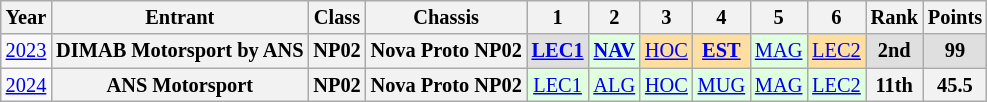<table class="wikitable" style="text-align:center; font-size:85%">
<tr>
<th>Year</th>
<th>Entrant</th>
<th>Class</th>
<th>Chassis</th>
<th>1</th>
<th>2</th>
<th>3</th>
<th>4</th>
<th>5</th>
<th>6</th>
<th>Rank</th>
<th>Points</th>
</tr>
<tr>
<td><a href='#'>2023</a></td>
<th nowrap>DIMAB Motorsport by ANS</th>
<th nowrap>NP02</th>
<th nowrap>Nova Proto NP02</th>
<td style="background:#DFDFDF;"><strong><a href='#'>LEC1</a></strong><br></td>
<td style="background:#DFFFDF;"><strong><a href='#'>NAV</a></strong><br></td>
<td style="background:#FFDF9F;"><a href='#'>HOC</a><br></td>
<td style="background:#FFDF9F;"><strong><a href='#'>EST</a></strong><br></td>
<td style="background:#DFFFDF;"><a href='#'>MAG</a><br></td>
<td style="background:#FFDF9F;"><a href='#'>LEC2</a><br></td>
<th style="background:#DFDFDF;">2nd</th>
<th style="background:#DFDFDF;">99</th>
</tr>
<tr>
<td><a href='#'>2024</a></td>
<th nowrap>ANS Motorsport</th>
<th nowrap>NP02</th>
<th nowrap>Nova Proto NP02</th>
<td style="background:#DFFFDF;"><a href='#'>LEC1</a><br></td>
<td style="background:#DFFFDF;"><a href='#'>ALG</a><br></td>
<td style="background:#DFFFDF;"><a href='#'>HOC</a><br></td>
<td style="background:#DFFFDF;"><a href='#'>MUG</a><br></td>
<td style="background:#DFFFDF;"><a href='#'>MAG</a><br></td>
<td style="background:#DFFFDF;"><a href='#'>LEC2</a><br></td>
<th>11th</th>
<th>45.5</th>
</tr>
</table>
